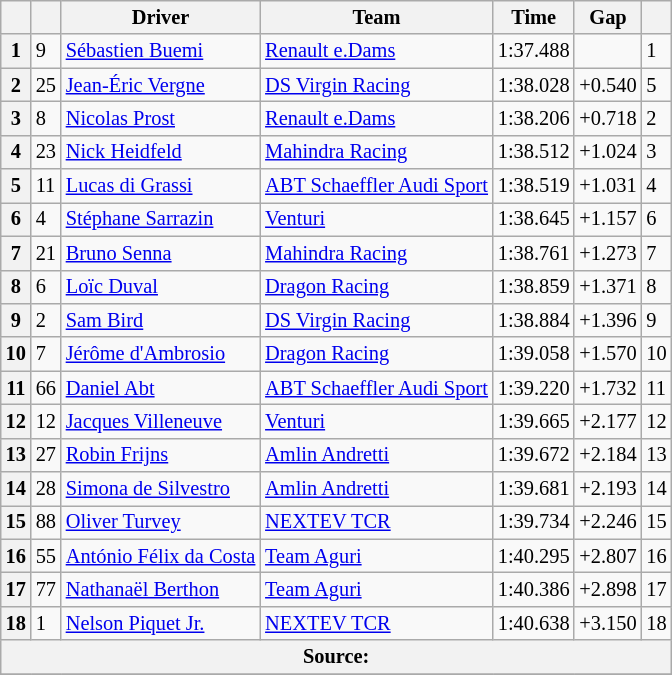<table class=wikitable style="font-size:85%">
<tr>
<th></th>
<th></th>
<th>Driver</th>
<th>Team</th>
<th>Time</th>
<th>Gap</th>
<th></th>
</tr>
<tr>
<th>1</th>
<td>9</td>
<td> <a href='#'>Sébastien Buemi</a></td>
<td><a href='#'>Renault e.Dams</a></td>
<td>1:37.488</td>
<td></td>
<td>1</td>
</tr>
<tr>
<th>2</th>
<td>25</td>
<td> <a href='#'>Jean-Éric Vergne</a></td>
<td><a href='#'>DS Virgin Racing</a></td>
<td>1:38.028</td>
<td>+0.540</td>
<td>5</td>
</tr>
<tr>
<th>3</th>
<td>8</td>
<td> <a href='#'>Nicolas Prost</a></td>
<td><a href='#'>Renault e.Dams</a></td>
<td>1:38.206</td>
<td>+0.718</td>
<td>2</td>
</tr>
<tr>
<th>4</th>
<td>23</td>
<td> <a href='#'>Nick Heidfeld</a></td>
<td><a href='#'>Mahindra Racing</a></td>
<td>1:38.512</td>
<td>+1.024</td>
<td>3</td>
</tr>
<tr>
<th>5</th>
<td>11</td>
<td> <a href='#'>Lucas di Grassi</a></td>
<td><a href='#'>ABT Schaeffler Audi Sport</a></td>
<td>1:38.519</td>
<td>+1.031</td>
<td>4</td>
</tr>
<tr>
<th>6</th>
<td>4</td>
<td> <a href='#'>Stéphane Sarrazin</a></td>
<td><a href='#'>Venturi</a></td>
<td>1:38.645</td>
<td>+1.157</td>
<td>6</td>
</tr>
<tr>
<th>7</th>
<td>21</td>
<td> <a href='#'>Bruno Senna</a></td>
<td><a href='#'>Mahindra Racing</a></td>
<td>1:38.761</td>
<td>+1.273</td>
<td>7</td>
</tr>
<tr>
<th>8</th>
<td>6</td>
<td> <a href='#'>Loïc Duval</a></td>
<td><a href='#'>Dragon Racing</a></td>
<td>1:38.859</td>
<td>+1.371</td>
<td>8</td>
</tr>
<tr>
<th>9</th>
<td>2</td>
<td> <a href='#'>Sam Bird</a></td>
<td><a href='#'>DS Virgin Racing</a></td>
<td>1:38.884</td>
<td>+1.396</td>
<td>9</td>
</tr>
<tr>
<th>10</th>
<td>7</td>
<td> <a href='#'>Jérôme d'Ambrosio</a></td>
<td><a href='#'>Dragon Racing</a></td>
<td>1:39.058</td>
<td>+1.570</td>
<td>10</td>
</tr>
<tr>
<th>11</th>
<td>66</td>
<td> <a href='#'>Daniel Abt</a></td>
<td><a href='#'>ABT Schaeffler Audi Sport</a></td>
<td>1:39.220</td>
<td>+1.732</td>
<td>11</td>
</tr>
<tr>
<th>12</th>
<td>12</td>
<td> <a href='#'>Jacques Villeneuve</a></td>
<td><a href='#'>Venturi</a></td>
<td>1:39.665</td>
<td>+2.177</td>
<td>12</td>
</tr>
<tr>
<th>13</th>
<td>27</td>
<td> <a href='#'>Robin Frijns</a></td>
<td><a href='#'>Amlin Andretti</a></td>
<td>1:39.672</td>
<td>+2.184</td>
<td>13</td>
</tr>
<tr>
<th>14</th>
<td>28</td>
<td> <a href='#'>Simona de Silvestro</a></td>
<td><a href='#'>Amlin Andretti</a></td>
<td>1:39.681</td>
<td>+2.193</td>
<td>14</td>
</tr>
<tr>
<th>15</th>
<td>88</td>
<td> <a href='#'>Oliver Turvey</a></td>
<td><a href='#'>NEXTEV TCR</a></td>
<td>1:39.734</td>
<td>+2.246</td>
<td>15</td>
</tr>
<tr>
<th>16</th>
<td>55</td>
<td> <a href='#'>António Félix da Costa</a></td>
<td><a href='#'>Team Aguri</a></td>
<td>1:40.295</td>
<td>+2.807</td>
<td>16</td>
</tr>
<tr>
<th>17</th>
<td>77</td>
<td> <a href='#'>Nathanaël Berthon</a></td>
<td><a href='#'>Team Aguri</a></td>
<td>1:40.386</td>
<td>+2.898</td>
<td>17</td>
</tr>
<tr>
<th>18</th>
<td>1</td>
<td> <a href='#'>Nelson Piquet Jr.</a></td>
<td><a href='#'>NEXTEV TCR</a></td>
<td>1:40.638</td>
<td>+3.150</td>
<td>18</td>
</tr>
<tr>
<th colspan="8">Source:</th>
</tr>
<tr>
</tr>
</table>
